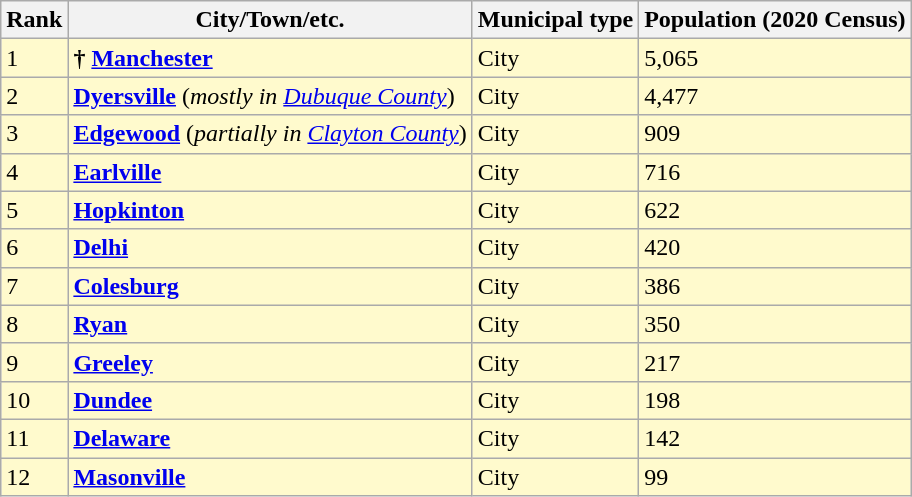<table class="wikitable sortable">
<tr>
<th>Rank</th>
<th>City/Town/etc.</th>
<th>Municipal type</th>
<th>Population (2020 Census)</th>
</tr>
<tr style="background-color:#FFFACD;">
<td>1</td>
<td><strong>†</strong> <strong><a href='#'>Manchester</a></strong></td>
<td>City</td>
<td>5,065</td>
</tr>
<tr style="background-color:#FFFACD;">
<td>2</td>
<td><strong><a href='#'>Dyersville</a></strong> (<em>mostly in <a href='#'>Dubuque County</a></em>)</td>
<td>City</td>
<td>4,477</td>
</tr>
<tr style="background-color:#FFFACD;">
<td>3</td>
<td><strong><a href='#'>Edgewood</a></strong> (<em>partially in <a href='#'>Clayton County</a></em>)</td>
<td>City</td>
<td>909</td>
</tr>
<tr style="background-color:#FFFACD;">
<td>4</td>
<td><strong><a href='#'>Earlville</a></strong></td>
<td>City</td>
<td>716</td>
</tr>
<tr style="background-color:#FFFACD;">
<td>5</td>
<td><strong><a href='#'>Hopkinton</a></strong></td>
<td>City</td>
<td>622</td>
</tr>
<tr style="background-color:#FFFACD;">
<td>6</td>
<td><strong><a href='#'>Delhi</a></strong></td>
<td>City</td>
<td>420</td>
</tr>
<tr style="background-color:#FFFACD;">
<td>7</td>
<td><strong><a href='#'>Colesburg</a></strong></td>
<td>City</td>
<td>386</td>
</tr>
<tr style="background-color:#FFFACD;">
<td>8</td>
<td><strong><a href='#'>Ryan</a></strong></td>
<td>City</td>
<td>350</td>
</tr>
<tr style="background-color:#FFFACD;">
<td>9</td>
<td><strong><a href='#'>Greeley</a></strong></td>
<td>City</td>
<td>217</td>
</tr>
<tr style="background-color:#FFFACD;">
<td>10</td>
<td><strong><a href='#'>Dundee</a></strong></td>
<td>City</td>
<td>198</td>
</tr>
<tr style="background-color:#FFFACD;">
<td>11</td>
<td><strong><a href='#'>Delaware</a></strong></td>
<td>City</td>
<td>142</td>
</tr>
<tr style="background-color:#FFFACD;">
<td>12</td>
<td><strong><a href='#'>Masonville</a></strong></td>
<td>City</td>
<td>99</td>
</tr>
</table>
